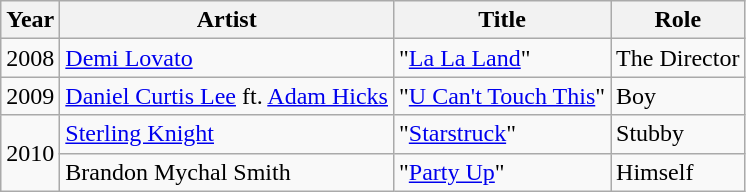<table class="wikitable">
<tr>
<th>Year</th>
<th>Artist</th>
<th>Title</th>
<th>Role</th>
</tr>
<tr>
<td>2008</td>
<td><a href='#'>Demi Lovato</a></td>
<td>"<a href='#'>La La Land</a>"</td>
<td>The Director</td>
</tr>
<tr>
<td>2009</td>
<td><a href='#'>Daniel Curtis Lee</a> ft. <a href='#'>Adam Hicks</a></td>
<td>"<a href='#'>U Can't Touch This</a>"</td>
<td>Boy</td>
</tr>
<tr>
<td rowspan="2">2010</td>
<td><a href='#'>Sterling Knight</a></td>
<td>"<a href='#'>Starstruck</a>"</td>
<td>Stubby</td>
</tr>
<tr>
<td>Brandon Mychal Smith</td>
<td>"<a href='#'>Party Up</a>"</td>
<td>Himself</td>
</tr>
</table>
